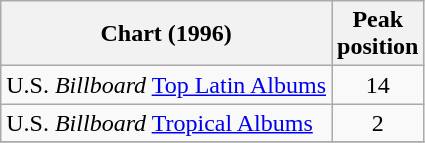<table class="wikitable">
<tr>
<th align="left">Chart (1996)</th>
<th align="left">Peak<br>position</th>
</tr>
<tr>
<td align="left">U.S. <em>Billboard</em> <a href='#'>Top Latin Albums</a></td>
<td align="center">14</td>
</tr>
<tr>
<td align="left">U.S. <em>Billboard</em> <a href='#'>Tropical Albums</a></td>
<td align="center">2</td>
</tr>
<tr>
</tr>
</table>
